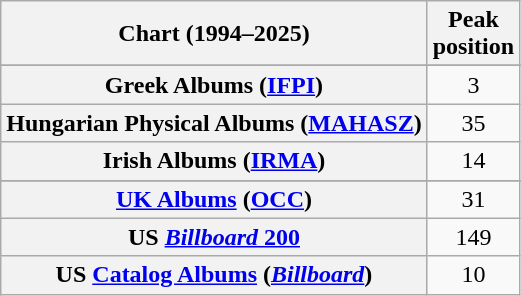<table class="wikitable sortable plainrowheaders" style="text-align:center;">
<tr>
<th>Chart (1994–2025)</th>
<th>Peak<br>position</th>
</tr>
<tr>
</tr>
<tr>
</tr>
<tr>
</tr>
<tr>
</tr>
<tr>
<th scope="row">Greek Albums (<a href='#'>IFPI</a>)</th>
<td>3</td>
</tr>
<tr>
<th scope="row">Hungarian Physical Albums (<a href='#'>MAHASZ</a>)</th>
<td>35</td>
</tr>
<tr>
<th scope="row">Irish Albums (<a href='#'>IRMA</a>)</th>
<td>14</td>
</tr>
<tr>
</tr>
<tr>
</tr>
<tr>
</tr>
<tr>
<th scope="row"><a href='#'>UK Albums</a> (<a href='#'>OCC</a>)</th>
<td>31</td>
</tr>
<tr>
<th scope="row">US <a href='#'><em>Billboard</em> 200</a></th>
<td>149</td>
</tr>
<tr>
<th scope="row">US <a href='#'>Catalog Albums</a> (<em><a href='#'>Billboard</a></em>)</th>
<td>10</td>
</tr>
</table>
